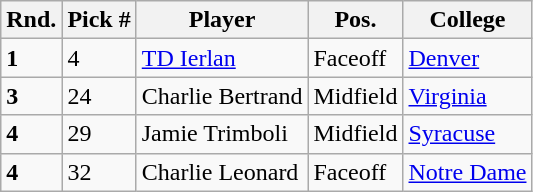<table class="wikitable">
<tr>
<th>Rnd.</th>
<th>Pick #</th>
<th>Player</th>
<th>Pos.</th>
<th>College</th>
</tr>
<tr>
<td><strong>1</strong></td>
<td>4</td>
<td><a href='#'>TD Ierlan</a></td>
<td>Faceoff</td>
<td><a href='#'>Denver</a></td>
</tr>
<tr>
<td><strong>3</strong></td>
<td>24</td>
<td>Charlie Bertrand</td>
<td>Midfield</td>
<td><a href='#'>Virginia</a></td>
</tr>
<tr>
<td><strong>4</strong></td>
<td>29</td>
<td>Jamie Trimboli</td>
<td>Midfield</td>
<td><a href='#'>Syracuse</a></td>
</tr>
<tr>
<td><strong>4</strong></td>
<td>32</td>
<td>Charlie Leonard</td>
<td>Faceoff</td>
<td><a href='#'>Notre Dame</a></td>
</tr>
</table>
